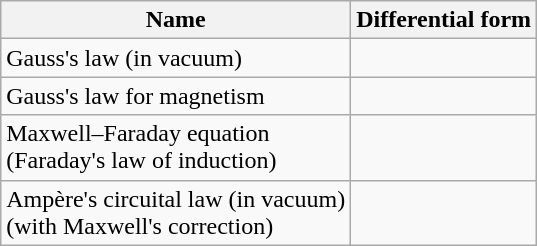<table class="wikitable">
<tr>
<th>Name</th>
<th>Differential form</th>
</tr>
<tr>
<td>Gauss's law (in vacuum)</td>
<td></td>
</tr>
<tr>
<td>Gauss's law for magnetism</td>
<td></td>
</tr>
<tr>
<td>Maxwell–Faraday equation<br>(Faraday's law of induction)</td>
<td></td>
</tr>
<tr>
<td>Ampère's circuital law (in vacuum)<br>(with Maxwell's correction)</td>
<td></td>
</tr>
</table>
